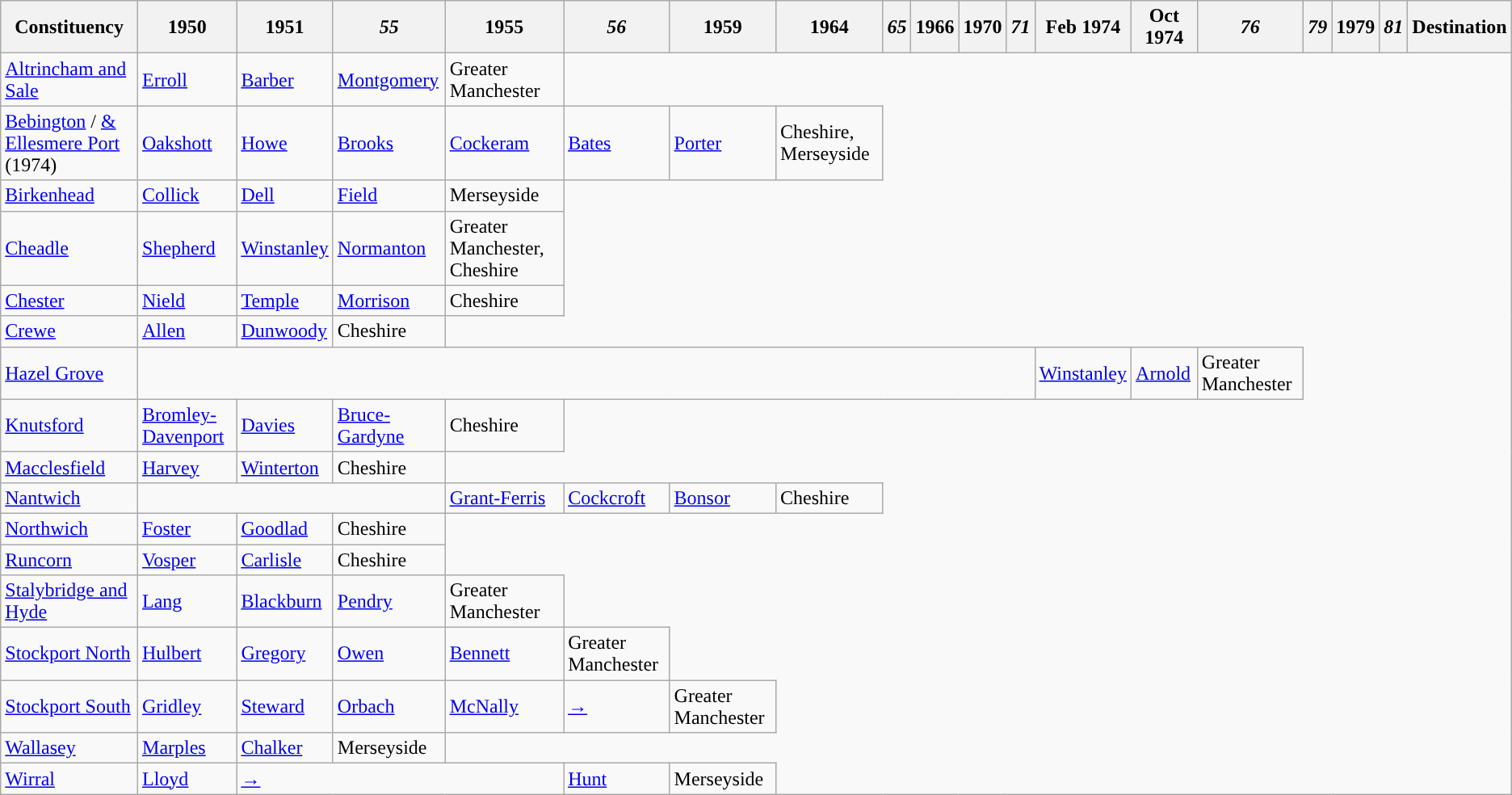<table class="wikitable">
<tr>
<th>Constituency</th>
<th>1950</th>
<th>1951</th>
<th><em>55</em></th>
<th>1955</th>
<th><em>56</em></th>
<th>1959</th>
<th>1964</th>
<th><em>65</em></th>
<th>1966</th>
<th>1970</th>
<th><em>71</em></th>
<th>Feb 1974</th>
<th>Oct 1974</th>
<th><em>76</em></th>
<th><em>79</em></th>
<th>1979</th>
<th><em>81</em></th>
<th>Destination</th>
</tr>
<tr>
<td><a href='#'>Altrincham and Sale</a></td>
<td><a href='#'>Erroll</a></td>
<td><a href='#'>Barber</a></td>
<td><a href='#'>Montgomery</a></td>
<td>Greater Manchester</td>
</tr>
<tr>
<td><a href='#'>Bebington</a> / <a href='#'>& Ellesmere Port</a> (1974)</td>
<td><a href='#'>Oakshott</a></td>
<td><a href='#'>Howe</a></td>
<td><a href='#'>Brooks</a></td>
<td><a href='#'>Cockeram</a></td>
<td><a href='#'>Bates</a></td>
<td><a href='#'>Porter</a></td>
<td>Cheshire, Merseyside</td>
</tr>
<tr>
<td><a href='#'>Birkenhead</a></td>
<td><a href='#'>Collick</a></td>
<td><a href='#'>Dell</a></td>
<td><a href='#'>Field</a></td>
<td>Merseyside</td>
</tr>
<tr>
<td><a href='#'>Cheadle</a></td>
<td><a href='#'>Shepherd</a></td>
<td><a href='#'>Winstanley</a></td>
<td><a href='#'>Normanton</a></td>
<td>Greater Manchester, Cheshire</td>
</tr>
<tr>
<td><a href='#'>Chester</a></td>
<td><a href='#'>Nield</a></td>
<td><a href='#'>Temple</a></td>
<td><a href='#'>Morrison</a></td>
<td>Cheshire</td>
</tr>
<tr>
<td><a href='#'>Crewe</a></td>
<td><a href='#'>Allen</a></td>
<td><a href='#'>Dunwoody</a></td>
<td>Cheshire</td>
</tr>
<tr>
<td><a href='#'>Hazel Grove</a></td>
<td colspan="11"></td>
<td><a href='#'>Winstanley</a></td>
<td><a href='#'>Arnold</a></td>
<td>Greater Manchester</td>
</tr>
<tr>
<td><a href='#'>Knutsford</a></td>
<td><a href='#'>Bromley-Davenport</a></td>
<td><a href='#'>Davies</a></td>
<td><a href='#'>Bruce-Gardyne</a></td>
<td>Cheshire</td>
</tr>
<tr>
<td><a href='#'>Macclesfield</a></td>
<td><a href='#'>Harvey</a></td>
<td><a href='#'>Winterton</a></td>
<td>Cheshire</td>
</tr>
<tr>
<td><a href='#'>Nantwich</a></td>
<td colspan="3"></td>
<td><a href='#'>Grant-Ferris</a></td>
<td><a href='#'>Cockcroft</a></td>
<td><a href='#'>Bonsor</a></td>
<td>Cheshire</td>
</tr>
<tr>
<td><a href='#'>Northwich</a></td>
<td><a href='#'>Foster</a></td>
<td><a href='#'>Goodlad</a></td>
<td>Cheshire</td>
</tr>
<tr>
<td><a href='#'>Runcorn</a></td>
<td><a href='#'>Vosper</a></td>
<td><a href='#'>Carlisle</a></td>
<td>Cheshire</td>
</tr>
<tr>
<td><a href='#'>Stalybridge and Hyde</a></td>
<td><a href='#'>Lang</a></td>
<td><a href='#'>Blackburn</a></td>
<td><a href='#'>Pendry</a></td>
<td>Greater Manchester</td>
</tr>
<tr>
<td><a href='#'>Stockport North</a></td>
<td><a href='#'>Hulbert</a></td>
<td><a href='#'>Gregory</a></td>
<td><a href='#'>Owen</a></td>
<td><a href='#'>Bennett</a></td>
<td>Greater Manchester</td>
</tr>
<tr>
<td><a href='#'>Stockport South</a></td>
<td><a href='#'>Gridley</a></td>
<td><a href='#'>Steward</a></td>
<td><a href='#'>Orbach</a></td>
<td><a href='#'>McNally</a></td>
<td><a href='#'>→</a></td>
<td>Greater Manchester</td>
</tr>
<tr>
<td><a href='#'>Wallasey</a></td>
<td><a href='#'>Marples</a></td>
<td><a href='#'>Chalker</a></td>
<td>Merseyside</td>
</tr>
<tr>
<td><a href='#'>Wirral</a></td>
<td><a href='#'>Lloyd</a></td>
<td colspan="3"><a href='#'>→</a></td>
<td><a href='#'>Hunt</a></td>
<td>Merseyside</td>
</tr>
</table>
